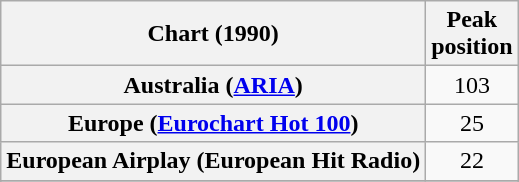<table class="wikitable sortable plainrowheaders" style="text-align:center">
<tr>
<th>Chart (1990)</th>
<th>Peak<br>position</th>
</tr>
<tr>
<th scope="row">Australia (<a href='#'>ARIA</a>)</th>
<td>103</td>
</tr>
<tr>
<th scope="row">Europe (<a href='#'>Eurochart Hot 100</a>)</th>
<td>25</td>
</tr>
<tr>
<th scope="row">European Airplay (European Hit Radio)</th>
<td>22</td>
</tr>
<tr>
</tr>
<tr>
</tr>
<tr>
</tr>
</table>
